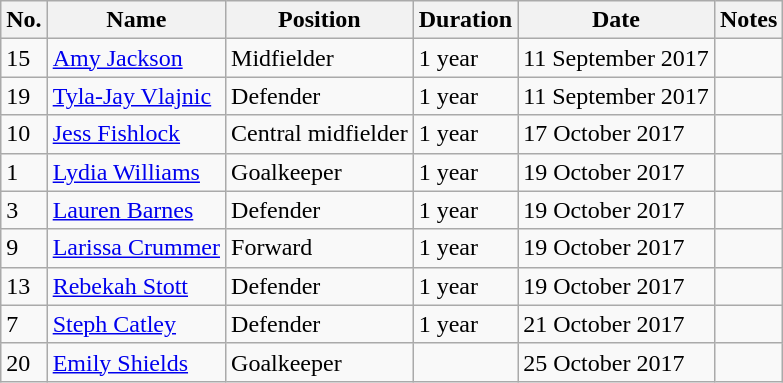<table class="wikitable">
<tr>
<th>No.</th>
<th>Name</th>
<th>Position</th>
<th>Duration</th>
<th>Date</th>
<th>Notes</th>
</tr>
<tr>
<td>15</td>
<td><a href='#'>Amy Jackson</a></td>
<td>Midfielder</td>
<td>1 year</td>
<td>11 September 2017</td>
<td></td>
</tr>
<tr>
<td>19</td>
<td><a href='#'>Tyla-Jay Vlajnic</a></td>
<td>Defender</td>
<td>1 year</td>
<td>11 September 2017</td>
<td></td>
</tr>
<tr>
<td>10</td>
<td> <a href='#'>Jess Fishlock</a></td>
<td>Central midfielder</td>
<td>1 year</td>
<td>17 October 2017</td>
<td></td>
</tr>
<tr>
<td>1</td>
<td><a href='#'>Lydia Williams</a></td>
<td>Goalkeeper</td>
<td>1 year</td>
<td>19 October 2017</td>
<td></td>
</tr>
<tr>
<td>3</td>
<td> <a href='#'>Lauren Barnes</a></td>
<td>Defender</td>
<td>1 year</td>
<td>19 October 2017</td>
<td></td>
</tr>
<tr>
<td>9</td>
<td><a href='#'>Larissa Crummer</a></td>
<td>Forward</td>
<td>1 year</td>
<td>19 October 2017</td>
<td></td>
</tr>
<tr>
<td>13</td>
<td> <a href='#'>Rebekah Stott</a></td>
<td>Defender</td>
<td>1 year</td>
<td>19 October 2017</td>
<td></td>
</tr>
<tr>
<td>7</td>
<td><a href='#'>Steph Catley</a></td>
<td>Defender</td>
<td>1 year</td>
<td>21 October 2017</td>
<td></td>
</tr>
<tr>
<td>20</td>
<td><a href='#'>Emily Shields</a></td>
<td>Goalkeeper</td>
<td></td>
<td>25 October 2017</td>
<td></td>
</tr>
</table>
